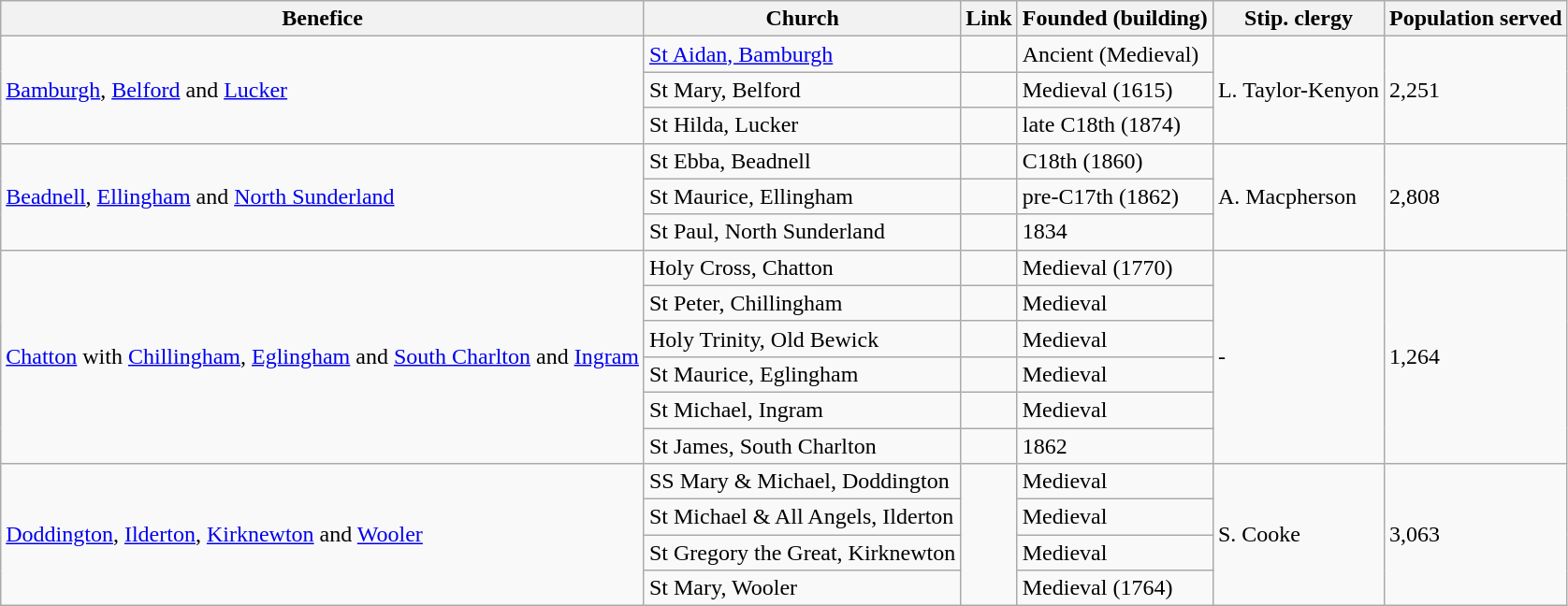<table class="wikitable">
<tr>
<th>Benefice</th>
<th>Church</th>
<th>Link</th>
<th>Founded (building)</th>
<th>Stip. clergy</th>
<th>Population served</th>
</tr>
<tr>
<td rowspan="3"><a href='#'>Bamburgh</a>, <a href='#'>Belford</a> and <a href='#'>Lucker</a></td>
<td><a href='#'>St Aidan, Bamburgh</a></td>
<td></td>
<td>Ancient (Medieval)</td>
<td rowspan="3">L. Taylor-Kenyon</td>
<td rowspan="3">2,251</td>
</tr>
<tr>
<td>St Mary, Belford</td>
<td></td>
<td>Medieval (1615)</td>
</tr>
<tr>
<td>St Hilda, Lucker</td>
<td></td>
<td>late C18th (1874)</td>
</tr>
<tr>
<td rowspan="3"><a href='#'>Beadnell</a>, <a href='#'>Ellingham</a> and <a href='#'>North Sunderland</a></td>
<td>St Ebba, Beadnell</td>
<td></td>
<td>C18th (1860)</td>
<td rowspan="3">A. Macpherson</td>
<td rowspan="3">2,808</td>
</tr>
<tr>
<td>St Maurice, Ellingham</td>
<td></td>
<td>pre-C17th (1862)</td>
</tr>
<tr>
<td>St Paul, North Sunderland</td>
<td></td>
<td>1834</td>
</tr>
<tr>
<td rowspan="6"><a href='#'>Chatton</a> with <a href='#'>Chillingham</a>, <a href='#'>Eglingham</a> and <a href='#'>South Charlton</a> and <a href='#'>Ingram</a></td>
<td>Holy Cross, Chatton</td>
<td></td>
<td>Medieval (1770)</td>
<td rowspan="6">-</td>
<td rowspan="6">1,264</td>
</tr>
<tr>
<td>St Peter, Chillingham</td>
<td></td>
<td>Medieval</td>
</tr>
<tr>
<td>Holy Trinity, Old Bewick</td>
<td></td>
<td>Medieval</td>
</tr>
<tr>
<td>St Maurice, Eglingham</td>
<td></td>
<td>Medieval</td>
</tr>
<tr>
<td>St Michael, Ingram</td>
<td></td>
<td>Medieval</td>
</tr>
<tr>
<td>St James, South Charlton</td>
<td></td>
<td>1862</td>
</tr>
<tr>
<td rowspan="4"><a href='#'>Doddington</a>, <a href='#'>Ilderton</a>, <a href='#'>Kirknewton</a> and <a href='#'>Wooler</a></td>
<td>SS Mary & Michael, Doddington</td>
<td rowspan="4"></td>
<td>Medieval</td>
<td rowspan="4">S. Cooke</td>
<td rowspan="4">3,063</td>
</tr>
<tr>
<td>St Michael & All Angels, Ilderton</td>
<td>Medieval</td>
</tr>
<tr>
<td>St Gregory the Great, Kirknewton</td>
<td>Medieval</td>
</tr>
<tr>
<td>St Mary, Wooler</td>
<td>Medieval (1764)</td>
</tr>
</table>
